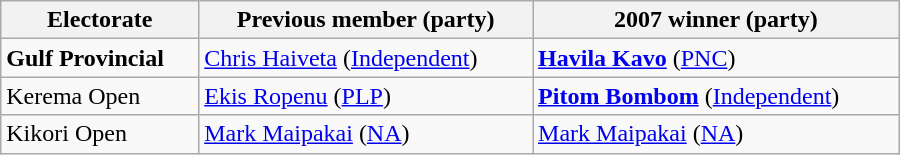<table class="wikitable" style="text-align: left;" width="600">
<tr>
<th>Electorate</th>
<th>Previous member (party)</th>
<th>2007 winner (party)</th>
</tr>
<tr>
<td><strong>Gulf Provincial</strong></td>
<td><a href='#'>Chris Haiveta</a> (<a href='#'>Independent</a>)</td>
<td><strong><a href='#'>Havila Kavo</a></strong> (<a href='#'>PNC</a>) </td>
</tr>
<tr>
<td>Kerema Open</td>
<td><a href='#'>Ekis Ropenu</a> (<a href='#'>PLP</a>)</td>
<td><strong><a href='#'>Pitom Bombom</a></strong> (<a href='#'>Independent</a>) </td>
</tr>
<tr>
<td>Kikori Open</td>
<td><a href='#'>Mark Maipakai</a> (<a href='#'>NA</a>)</td>
<td><a href='#'>Mark Maipakai</a> (<a href='#'>NA</a>) </td>
</tr>
</table>
